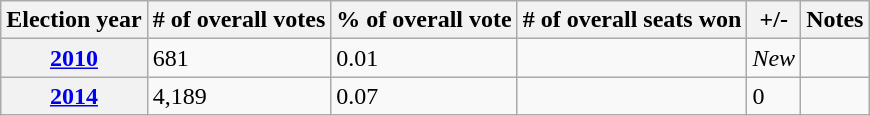<table class=wikitable>
<tr>
<th>Election year</th>
<th># of overall votes</th>
<th>% of overall vote</th>
<th># of overall seats won</th>
<th>+/-</th>
<th>Notes</th>
</tr>
<tr>
<th><a href='#'>2010</a></th>
<td>681</td>
<td>0.01</td>
<td></td>
<td><em>New</em></td>
<td></td>
</tr>
<tr>
<th><a href='#'>2014</a></th>
<td>4,189</td>
<td>0.07</td>
<td></td>
<td> 0</td>
<td></td>
</tr>
</table>
